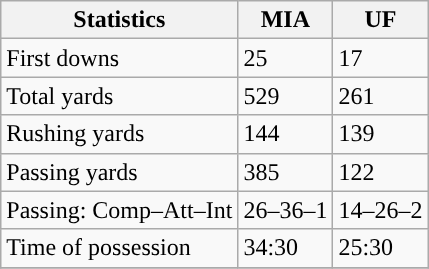<table class="wikitable" style="float: left;">
<tr>
<th>Statistics</th>
<th>MIA</th>
<th>UF</th>
</tr>
<tr>
<td>First downs</td>
<td>25</td>
<td>17</td>
</tr>
<tr>
<td>Total yards</td>
<td>529</td>
<td>261</td>
</tr>
<tr>
<td>Rushing yards</td>
<td>144</td>
<td>139</td>
</tr>
<tr>
<td>Passing yards</td>
<td>385</td>
<td>122</td>
</tr>
<tr>
<td>Passing: Comp–Att–Int</td>
<td>26–36–1</td>
<td>14–26–2</td>
</tr>
<tr>
<td>Time of possession</td>
<td>34:30</td>
<td>25:30</td>
</tr>
<tr>
</tr>
</table>
